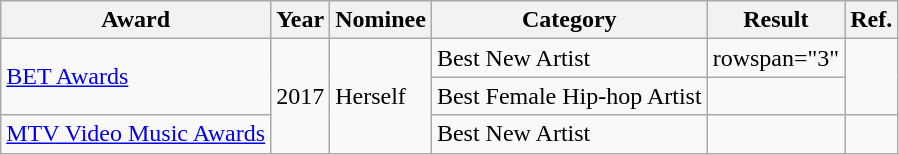<table class="wikitable">
<tr>
<th>Award</th>
<th>Year</th>
<th>Nominee</th>
<th>Category</th>
<th>Result</th>
<th>Ref.</th>
</tr>
<tr>
<td rowspan="2"><a href='#'>BET Awards</a></td>
<td rowspan="3">2017</td>
<td rowspan="3">Herself</td>
<td>Best New Artist</td>
<td>rowspan="3" </td>
<td rowspan="2"></td>
</tr>
<tr>
<td>Best Female Hip-hop Artist</td>
</tr>
<tr>
<td><a href='#'>MTV Video Music Awards</a></td>
<td>Best New Artist</td>
<td></td>
</tr>
</table>
